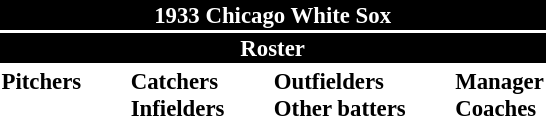<table class="toccolours" style="font-size: 95%;">
<tr>
<th colspan="10" style="background-color: black; color: white; text-align: center;">1933 Chicago White Sox</th>
</tr>
<tr>
<td colspan="10" style="background-color: black; color: white; text-align: center;"><strong>Roster</strong></td>
</tr>
<tr>
<td valign="top"><strong>Pitchers</strong><br>













</td>
<td width="25px"></td>
<td valign="top"><strong>Catchers</strong><br>

<strong>Infielders</strong>







</td>
<td width="25px"></td>
<td valign="top"><strong>Outfielders</strong><br>






<strong>Other batters</strong>
</td>
<td width="25px"></td>
<td valign="top"><strong>Manager</strong><br>
<strong>Coaches</strong>
</td>
</tr>
</table>
